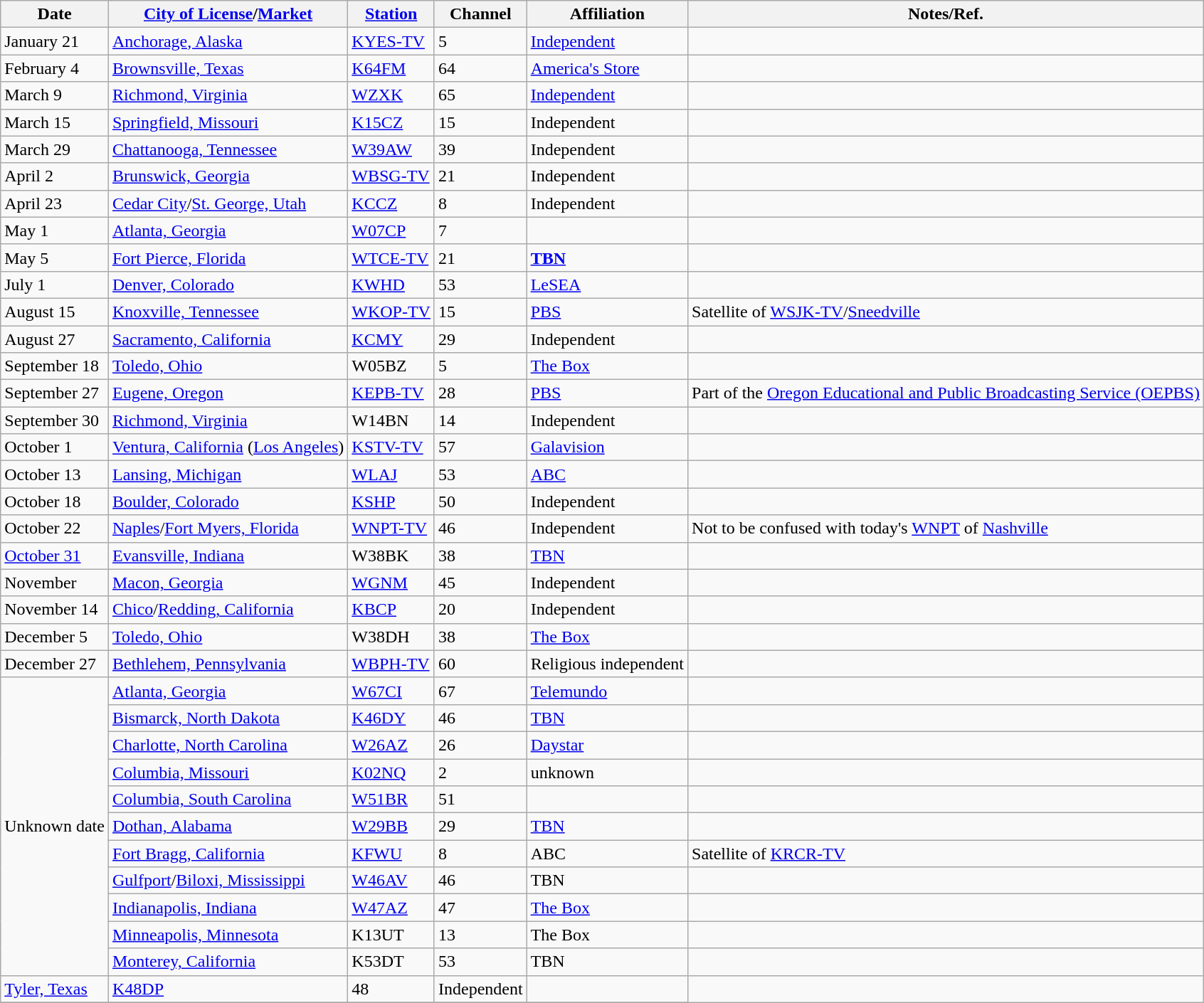<table class="wikitable sortable">
<tr>
<th>Date</th>
<th><a href='#'>City of License</a>/<a href='#'>Market</a></th>
<th><a href='#'>Station</a></th>
<th>Channel</th>
<th>Affiliation</th>
<th>Notes/Ref.</th>
</tr>
<tr>
<td>January 21</td>
<td><a href='#'>Anchorage, Alaska</a></td>
<td><a href='#'>KYES-TV</a></td>
<td>5</td>
<td><a href='#'>Independent</a></td>
<td></td>
</tr>
<tr>
<td>February 4</td>
<td><a href='#'>Brownsville, Texas</a></td>
<td><a href='#'>K64FM</a></td>
<td>64</td>
<td><a href='#'>America's Store</a></td>
<td></td>
</tr>
<tr>
<td>March 9</td>
<td><a href='#'>Richmond, Virginia</a></td>
<td><a href='#'>WZXK</a></td>
<td>65</td>
<td><a href='#'>Independent</a></td>
<td></td>
</tr>
<tr>
<td>March 15</td>
<td><a href='#'>Springfield, Missouri</a></td>
<td><a href='#'>K15CZ</a></td>
<td>15</td>
<td>Independent</td>
<td></td>
</tr>
<tr>
<td>March 29</td>
<td><a href='#'>Chattanooga, Tennessee</a></td>
<td><a href='#'>W39AW</a></td>
<td>39</td>
<td>Independent</td>
<td></td>
</tr>
<tr>
<td>April 2</td>
<td><a href='#'>Brunswick, Georgia</a> <br> </td>
<td><a href='#'>WBSG-TV</a></td>
<td>21</td>
<td>Independent</td>
<td></td>
</tr>
<tr>
<td>April 23</td>
<td><a href='#'>Cedar City</a>/<a href='#'>St. George, Utah</a></td>
<td><a href='#'>KCCZ</a></td>
<td>8</td>
<td>Independent</td>
<td></td>
</tr>
<tr>
<td>May 1</td>
<td><a href='#'>Atlanta, Georgia</a></td>
<td><a href='#'>W07CP</a></td>
<td>7</td>
<td></td>
<td></td>
</tr>
<tr>
<td>May 5</td>
<td><a href='#'>Fort Pierce, Florida</a></td>
<td><a href='#'>WTCE-TV</a></td>
<td>21</td>
<td><strong><a href='#'>TBN</a></strong></td>
<td></td>
</tr>
<tr>
<td>July 1</td>
<td><a href='#'>Denver, Colorado</a></td>
<td><a href='#'>KWHD</a></td>
<td>53</td>
<td><a href='#'>LeSEA</a></td>
<td></td>
</tr>
<tr>
<td>August 15</td>
<td><a href='#'>Knoxville, Tennessee</a></td>
<td><a href='#'>WKOP-TV</a></td>
<td>15</td>
<td><a href='#'>PBS</a></td>
<td>Satellite of <a href='#'>WSJK-TV</a>/<a href='#'>Sneedville</a></td>
</tr>
<tr>
<td>August 27</td>
<td><a href='#'>Sacramento, California</a></td>
<td><a href='#'>KCMY</a></td>
<td>29</td>
<td>Independent</td>
<td></td>
</tr>
<tr>
<td>September 18</td>
<td><a href='#'>Toledo, Ohio</a></td>
<td>W05BZ</td>
<td>5</td>
<td><a href='#'>The Box</a></td>
<td></td>
</tr>
<tr>
<td>September 27</td>
<td><a href='#'>Eugene, Oregon</a></td>
<td><a href='#'>KEPB-TV</a></td>
<td>28</td>
<td><a href='#'>PBS</a></td>
<td>Part of the <a href='#'>Oregon Educational and Public Broadcasting Service (OEPBS)</a></td>
</tr>
<tr>
<td>September 30</td>
<td><a href='#'>Richmond, Virginia</a></td>
<td>W14BN</td>
<td>14</td>
<td>Independent</td>
<td></td>
</tr>
<tr>
<td>October 1</td>
<td><a href='#'>Ventura, California</a> (<a href='#'>Los Angeles</a>)</td>
<td><a href='#'>KSTV-TV</a></td>
<td>57</td>
<td><a href='#'>Galavision</a></td>
<td></td>
</tr>
<tr>
<td>October 13</td>
<td><a href='#'>Lansing, Michigan</a></td>
<td><a href='#'>WLAJ</a></td>
<td>53</td>
<td><a href='#'>ABC</a></td>
<td></td>
</tr>
<tr>
<td>October 18</td>
<td><a href='#'>Boulder, Colorado</a></td>
<td><a href='#'>KSHP</a></td>
<td>50</td>
<td>Independent</td>
<td></td>
</tr>
<tr>
<td>October 22</td>
<td><a href='#'>Naples</a>/<a href='#'>Fort Myers, Florida</a></td>
<td><a href='#'>WNPT-TV</a></td>
<td>46</td>
<td>Independent</td>
<td>Not to be confused with today's <a href='#'>WNPT</a> of <a href='#'>Nashville</a></td>
</tr>
<tr>
<td><a href='#'>October 31</a></td>
<td><a href='#'>Evansville, Indiana</a></td>
<td>W38BK</td>
<td>38</td>
<td><a href='#'>TBN</a></td>
<td></td>
</tr>
<tr>
<td>November</td>
<td><a href='#'>Macon, Georgia</a></td>
<td><a href='#'>WGNM</a></td>
<td>45</td>
<td>Independent</td>
<td></td>
</tr>
<tr>
<td>November 14</td>
<td><a href='#'>Chico</a>/<a href='#'>Redding, California</a></td>
<td><a href='#'>KBCP</a></td>
<td>20</td>
<td>Independent</td>
<td></td>
</tr>
<tr>
<td>December 5</td>
<td><a href='#'>Toledo, Ohio</a></td>
<td>W38DH</td>
<td>38</td>
<td><a href='#'>The Box</a></td>
<td></td>
</tr>
<tr>
<td>December 27</td>
<td><a href='#'>Bethlehem, Pennsylvania</a></td>
<td><a href='#'>WBPH-TV</a></td>
<td>60</td>
<td>Religious independent</td>
<td></td>
</tr>
<tr>
<td rowspan=11>Unknown date</td>
<td><a href='#'>Atlanta, Georgia</a></td>
<td><a href='#'>W67CI</a></td>
<td>67</td>
<td><a href='#'>Telemundo</a></td>
<td></td>
</tr>
<tr>
<td><a href='#'>Bismarck, North Dakota</a></td>
<td><a href='#'>K46DY</a></td>
<td>46</td>
<td><a href='#'>TBN</a></td>
<td></td>
</tr>
<tr>
<td><a href='#'>Charlotte, North Carolina</a></td>
<td><a href='#'>W26AZ</a></td>
<td>26</td>
<td><a href='#'>Daystar</a></td>
<td></td>
</tr>
<tr>
<td><a href='#'>Columbia, Missouri</a></td>
<td><a href='#'>K02NQ</a></td>
<td>2</td>
<td>unknown</td>
<td></td>
</tr>
<tr>
<td><a href='#'>Columbia, South Carolina</a></td>
<td><a href='#'>W51BR</a></td>
<td>51</td>
<td></td>
<td></td>
</tr>
<tr>
<td><a href='#'>Dothan, Alabama</a></td>
<td><a href='#'>W29BB</a></td>
<td>29</td>
<td><a href='#'>TBN</a></td>
<td></td>
</tr>
<tr>
<td><a href='#'>Fort Bragg, California</a></td>
<td><a href='#'>KFWU</a></td>
<td>8</td>
<td>ABC</td>
<td>Satellite of <a href='#'>KRCR-TV</a></td>
</tr>
<tr>
<td><a href='#'>Gulfport</a>/<a href='#'>Biloxi, Mississippi</a></td>
<td><a href='#'>W46AV</a></td>
<td>46</td>
<td>TBN</td>
<td></td>
</tr>
<tr>
<td><a href='#'>Indianapolis, Indiana</a></td>
<td><a href='#'>W47AZ</a></td>
<td>47</td>
<td><a href='#'>The Box</a></td>
<td></td>
</tr>
<tr>
<td><a href='#'>Minneapolis, Minnesota</a></td>
<td>K13UT</td>
<td>13</td>
<td>The Box</td>
<td></td>
</tr>
<tr>
<td><a href='#'>Monterey, California</a></td>
<td>K53DT</td>
<td>53</td>
<td>TBN</td>
<td></td>
</tr>
<tr>
<td><a href='#'>Tyler, Texas</a></td>
<td><a href='#'>K48DP</a></td>
<td>48</td>
<td>Independent</td>
<td></td>
</tr>
<tr>
</tr>
</table>
